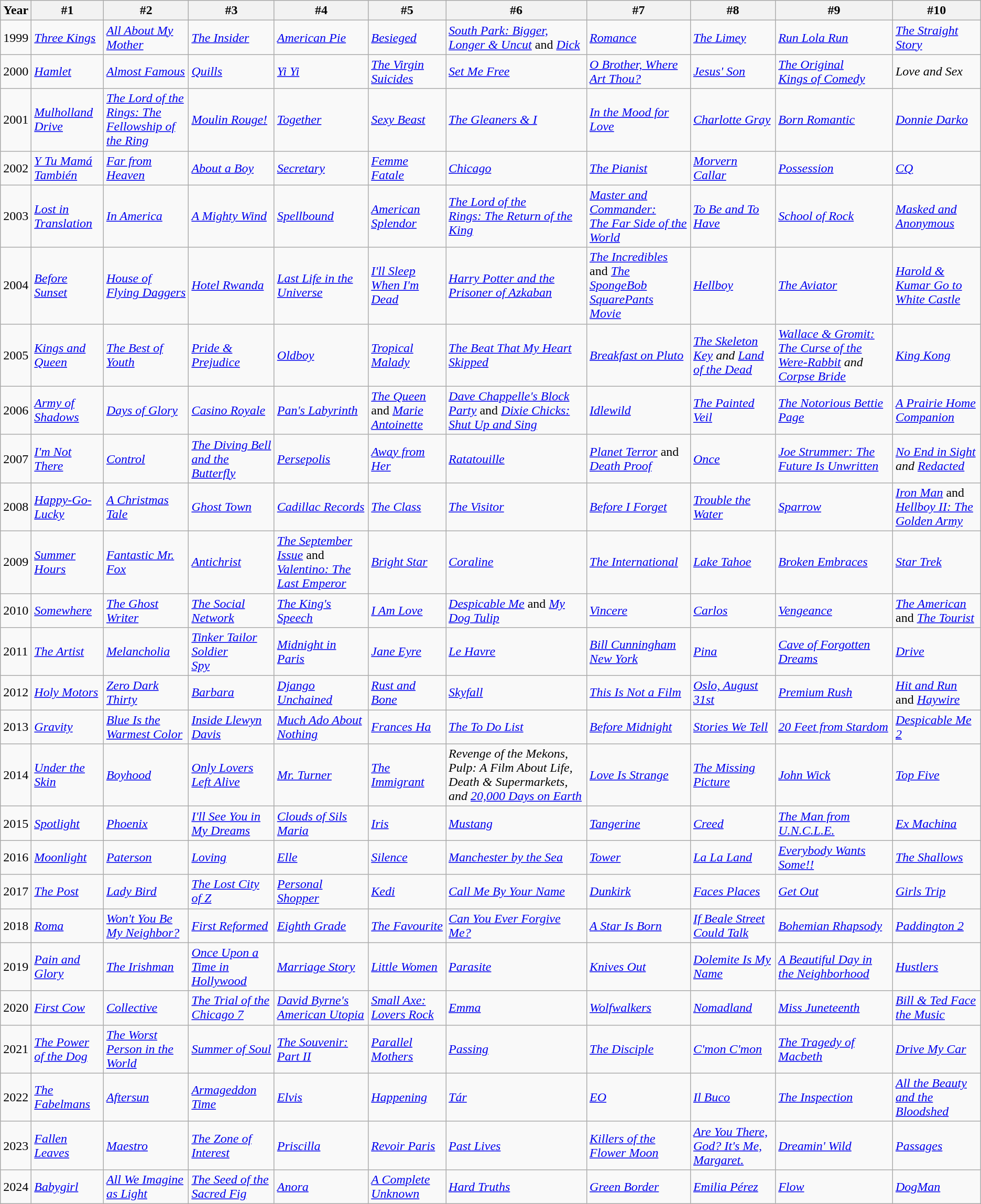<table class="wikitable sortable">
<tr>
<th>Year</th>
<th>#1</th>
<th>#2</th>
<th>#3</th>
<th>#4</th>
<th>#5</th>
<th>#6</th>
<th>#7</th>
<th>#8</th>
<th>#9</th>
<th>#10</th>
</tr>
<tr>
<td>1999</td>
<td><em><a href='#'>Three Kings</a></em></td>
<td><em><a href='#'>All About My Mother</a></em></td>
<td><em><a href='#'>The Insider</a></em></td>
<td><em><a href='#'>American Pie</a></em></td>
<td><em><a href='#'>Besieged</a></em></td>
<td><em><a href='#'>South Park: Bigger, Longer & Uncut</a></em> and <em><a href='#'>Dick</a></em></td>
<td><em><a href='#'>Romance</a></em></td>
<td><em><a href='#'>The Limey</a></em></td>
<td><em><a href='#'>Run Lola Run</a></em></td>
<td><em><a href='#'>The Straight Story</a></em></td>
</tr>
<tr>
<td>2000</td>
<td><em><a href='#'>Hamlet</a></em></td>
<td><em><a href='#'>Almost Famous</a></em></td>
<td><em><a href='#'>Quills</a></em></td>
<td><em><a href='#'>Yi Yi</a></em></td>
<td><em><a href='#'>The Virgin Suicides</a></em></td>
<td><em><a href='#'>Set Me Free</a></em></td>
<td><em><a href='#'>O Brother, Where Art Thou?</a></em></td>
<td><em><a href='#'>Jesus' Son</a></em></td>
<td><em><a href='#'>The Original</a></em><br><em><a href='#'>Kings of Comedy</a></em></td>
<td><em>Love and Sex</em></td>
</tr>
<tr>
<td>2001</td>
<td><em><a href='#'>Mulholland Drive</a></em></td>
<td><em><a href='#'>The Lord of the</a></em><br><em><a href='#'>Rings: The Fellowship of the Ring</a></em></td>
<td><em><a href='#'>Moulin Rouge!</a></em></td>
<td><em><a href='#'>Together</a></em></td>
<td><em><a href='#'>Sexy Beast</a></em></td>
<td><em><a href='#'>The Gleaners & I</a></em></td>
<td><em><a href='#'>In the Mood for Love</a></em></td>
<td><em><a href='#'>Charlotte Gray</a></em></td>
<td><em><a href='#'>Born Romantic</a></em></td>
<td><em><a href='#'>Donnie Darko</a></em></td>
</tr>
<tr>
<td>2002</td>
<td><em><a href='#'>Y Tu Mamá También</a></em></td>
<td><em><a href='#'>Far from Heaven</a></em></td>
<td><em><a href='#'>About a Boy</a></em></td>
<td><em><a href='#'>Secretary</a></em></td>
<td><em><a href='#'>Femme Fatale</a></em></td>
<td><em><a href='#'>Chicago</a></em></td>
<td><em><a href='#'>The Pianist</a></em></td>
<td><em><a href='#'>Morvern Callar</a></em></td>
<td><em><a href='#'>Possession</a></em></td>
<td><em><a href='#'>CQ</a></em></td>
</tr>
<tr>
<td>2003</td>
<td><em><a href='#'>Lost in Translation</a></em></td>
<td><em><a href='#'>In America</a></em></td>
<td><em><a href='#'>A Mighty Wind</a></em></td>
<td><em><a href='#'>Spellbound</a></em></td>
<td><em><a href='#'>American Splendor</a></em></td>
<td><em><a href='#'>The Lord of the</a></em><br><em><a href='#'>Rings: The Return of the King</a></em></td>
<td><em><a href='#'>Master and Commander:</a></em><br><em><a href='#'>The Far Side of the World</a></em></td>
<td><em><a href='#'>To Be and To Have</a></em></td>
<td><em><a href='#'>School of Rock</a></em></td>
<td><em><a href='#'>Masked and Anonymous</a></em></td>
</tr>
<tr>
<td>2004</td>
<td><em><a href='#'>Before Sunset</a></em></td>
<td><em><a href='#'>House of Flying Daggers</a></em></td>
<td><em><a href='#'>Hotel Rwanda</a></em></td>
<td><em><a href='#'>Last Life in the Universe</a></em></td>
<td><em><a href='#'>I'll Sleep When I'm Dead</a></em></td>
<td><em><a href='#'>Harry Potter and the Prisoner of Azkaban</a></em></td>
<td><em><a href='#'>The Incredibles</a></em> and <em><a href='#'>The SpongeBob SquarePants Movie</a></em></td>
<td><em><a href='#'>Hellboy</a></em></td>
<td><em><a href='#'>The Aviator</a></em></td>
<td><em><a href='#'>Harold & Kumar Go to White Castle</a></em></td>
</tr>
<tr>
<td>2005</td>
<td><em><a href='#'>Kings and Queen</a></em></td>
<td><em><a href='#'>The Best of Youth</a></em></td>
<td><em><a href='#'>Pride & Prejudice</a></em></td>
<td><em><a href='#'>Oldboy</a></em></td>
<td><em><a href='#'>Tropical Malady</a></em></td>
<td><em><a href='#'>The Beat That My Heart Skipped</a></em></td>
<td><em><a href='#'>Breakfast on Pluto</a></em></td>
<td><em><a href='#'>The Skeleton Key</a> and <a href='#'>Land of the Dead</a></em></td>
<td><em><a href='#'>Wallace & Gromit: The Curse of the Were-Rabbit</a> and <a href='#'>Corpse Bride</a></em></td>
<td><em><a href='#'>King Kong</a></em></td>
</tr>
<tr>
<td>2006</td>
<td><em><a href='#'>Army of Shadows</a></em></td>
<td><em><a href='#'>Days of Glory</a></em></td>
<td><em><a href='#'>Casino Royale</a></em></td>
<td><em><a href='#'>Pan's Labyrinth</a></em></td>
<td><em><a href='#'>The Queen</a></em> and <em><a href='#'>Marie Antoinette</a></em></td>
<td><em><a href='#'>Dave Chappelle's Block Party</a></em> and <em><a href='#'>Dixie Chicks: Shut Up and Sing</a></em></td>
<td><em><a href='#'>Idlewild</a></em></td>
<td><em><a href='#'>The Painted Veil</a></em></td>
<td><em><a href='#'>The Notorious Bettie Page</a></em></td>
<td><em><a href='#'>A Prairie Home Companion</a></em></td>
</tr>
<tr>
<td>2007</td>
<td><em><a href='#'>I'm Not There</a></em></td>
<td><em><a href='#'>Control</a></em></td>
<td><em><a href='#'>The Diving Bell and the Butterfly</a></em></td>
<td><em><a href='#'>Persepolis</a></em></td>
<td><em><a href='#'>Away from Her</a></em></td>
<td><em><a href='#'>Ratatouille</a></em></td>
<td><em><a href='#'>Planet Terror</a></em> and <em><a href='#'>Death Proof</a></em></td>
<td><em><a href='#'>Once</a></em></td>
<td><em><a href='#'>Joe Strummer: The Future Is Unwritten</a></em></td>
<td><em><a href='#'>No End in Sight</a> and <a href='#'>Redacted</a></em></td>
</tr>
<tr>
<td>2008</td>
<td><em><a href='#'>Happy-Go-Lucky</a></em></td>
<td><em><a href='#'>A Christmas Tale</a></em></td>
<td><em><a href='#'>Ghost Town</a></em></td>
<td><em><a href='#'>Cadillac Records</a></em></td>
<td><em><a href='#'>The Class</a></em></td>
<td><em><a href='#'>The Visitor</a></em></td>
<td><em><a href='#'>Before I Forget</a></em></td>
<td><em><a href='#'>Trouble the Water</a></em></td>
<td><em><a href='#'>Sparrow</a></em></td>
<td><em><a href='#'>Iron Man</a></em> and <em><a href='#'>Hellboy II: The Golden Army</a></em></td>
</tr>
<tr>
<td>2009</td>
<td><em><a href='#'>Summer Hours</a></em></td>
<td><em><a href='#'>Fantastic Mr. Fox</a></em></td>
<td><em><a href='#'>Antichrist</a></em></td>
<td><em><a href='#'>The September Issue</a></em> and <em><a href='#'>Valentino: The Last Emperor</a></em></td>
<td><em><a href='#'>Bright Star</a></em></td>
<td><em><a href='#'>Coraline</a></em></td>
<td><em><a href='#'>The International</a></em></td>
<td><em><a href='#'>Lake Tahoe</a></em></td>
<td><em><a href='#'>Broken Embraces</a></em></td>
<td><em><a href='#'>Star Trek</a></em></td>
</tr>
<tr>
<td>2010</td>
<td><em><a href='#'>Somewhere</a></em></td>
<td><em><a href='#'>The Ghost Writer</a></em></td>
<td><em><a href='#'>The Social Network</a></em></td>
<td><em><a href='#'>The King's Speech</a></em></td>
<td><em><a href='#'>I Am Love</a></em></td>
<td><em><a href='#'>Despicable Me</a></em> and <em><a href='#'>My Dog Tulip</a></em></td>
<td><em><a href='#'>Vincere</a></em></td>
<td><em><a href='#'>Carlos</a></em></td>
<td><em><a href='#'>Vengeance</a></em></td>
<td><em><a href='#'>The American</a></em> and <em><a href='#'>The Tourist</a></em></td>
</tr>
<tr>
<td>2011</td>
<td><em><a href='#'>The Artist</a></em></td>
<td><em><a href='#'>Melancholia</a></em></td>
<td><em><a href='#'>Tinker Tailor Soldier</a></em><br><em><a href='#'>Spy</a></em></td>
<td><em><a href='#'>Midnight in Paris</a></em></td>
<td><em><a href='#'>Jane Eyre</a></em></td>
<td><em><a href='#'>Le Havre</a></em></td>
<td><em><a href='#'>Bill Cunningham New York</a></em></td>
<td><em><a href='#'>Pina</a></em></td>
<td><em><a href='#'>Cave of Forgotten Dreams</a></em></td>
<td><em><a href='#'>Drive</a></em></td>
</tr>
<tr>
<td>2012</td>
<td><em><a href='#'>Holy Motors</a></em></td>
<td><em><a href='#'>Zero Dark Thirty</a></em></td>
<td><em><a href='#'>Barbara</a></em></td>
<td><em><a href='#'>Django Unchained</a></em></td>
<td><em><a href='#'>Rust and Bone</a></em></td>
<td><em><a href='#'>Skyfall</a></em></td>
<td><em><a href='#'>This Is Not a Film</a></em></td>
<td><em><a href='#'>Oslo, August 31st</a></em></td>
<td><em><a href='#'>Premium Rush</a></em></td>
<td><em><a href='#'>Hit and Run</a></em> and <em><a href='#'>Haywire</a></em></td>
</tr>
<tr>
<td>2013</td>
<td><em><a href='#'>Gravity</a></em></td>
<td><em><a href='#'>Blue Is the Warmest Color</a></em></td>
<td><em><a href='#'>Inside Llewyn Davis</a></em></td>
<td><em><a href='#'>Much Ado About Nothing</a></em></td>
<td><em><a href='#'>Frances Ha</a></em></td>
<td><em><a href='#'>The To Do List</a></em></td>
<td><em><a href='#'>Before Midnight</a></em></td>
<td><em><a href='#'>Stories We Tell</a></em></td>
<td><em><a href='#'>20 Feet from Stardom</a></em></td>
<td><em><a href='#'>Despicable Me 2</a></em></td>
</tr>
<tr>
<td>2014</td>
<td><em><a href='#'>Under the Skin</a></em></td>
<td><em><a href='#'>Boyhood</a></em></td>
<td><em><a href='#'>Only Lovers Left Alive</a></em></td>
<td><em><a href='#'>Mr. Turner</a></em></td>
<td><em><a href='#'>The Immigrant</a></em></td>
<td><em>Revenge of the Mekons, Pulp: A Film About Life, Death & Supermarkets, and <a href='#'>20,000 Days on Earth</a></em></td>
<td><em><a href='#'>Love Is Strange</a></em></td>
<td><em><a href='#'>The Missing Picture</a></em></td>
<td><em><a href='#'>John Wick</a></em></td>
<td><em><a href='#'>Top Five</a></em></td>
</tr>
<tr>
<td>2015</td>
<td><em><a href='#'>Spotlight</a></em></td>
<td><em><a href='#'>Phoenix</a></em></td>
<td><em><a href='#'>I'll See You in My Dreams</a></em></td>
<td><em><a href='#'>Clouds of Sils Maria</a></em></td>
<td><em><a href='#'>Iris</a></em></td>
<td><em><a href='#'>Mustang</a></em></td>
<td><em><a href='#'>Tangerine</a></em></td>
<td><em><a href='#'>Creed</a></em></td>
<td><em><a href='#'>The Man from U.N.C.L.E.</a></em></td>
<td><em><a href='#'>Ex Machina</a></em></td>
</tr>
<tr>
<td>2016</td>
<td><em><a href='#'>Moonlight</a></em></td>
<td><em><a href='#'>Paterson</a></em></td>
<td><em><a href='#'>Loving</a></em></td>
<td><em><a href='#'>Elle</a></em></td>
<td><em><a href='#'>Silence</a></em></td>
<td><em><a href='#'>Manchester by the Sea</a></em></td>
<td><em><a href='#'>Tower</a></em></td>
<td><em><a href='#'>La La Land</a></em></td>
<td><em><a href='#'>Everybody Wants Some!!</a></em></td>
<td><em><a href='#'>The Shallows</a></em></td>
</tr>
<tr>
<td>2017</td>
<td><em><a href='#'>The Post</a></em></td>
<td><em><a href='#'>Lady Bird</a></em></td>
<td><em><a href='#'>The Lost City of Z</a></em></td>
<td><em><a href='#'>Personal Shopper</a></em></td>
<td><em><a href='#'>Kedi</a></em></td>
<td><em><a href='#'>Call Me By Your Name</a></em></td>
<td><em><a href='#'>Dunkirk</a></em></td>
<td><em><a href='#'>Faces Places</a></em></td>
<td><em><a href='#'>Get Out</a></em></td>
<td><em><a href='#'>Girls Trip</a></em></td>
</tr>
<tr>
<td>2018</td>
<td><em><a href='#'>Roma</a></em></td>
<td><em><a href='#'>Won't You Be My Neighbor?</a></em></td>
<td><em><a href='#'>First Reformed</a></em></td>
<td><em><a href='#'>Eighth Grade</a></em></td>
<td><em><a href='#'>The Favourite</a></em></td>
<td><em><a href='#'>Can You Ever Forgive Me?</a></em></td>
<td><em><a href='#'>A Star Is Born</a></em></td>
<td><em><a href='#'>If Beale Street Could Talk</a></em></td>
<td><em><a href='#'>Bohemian Rhapsody</a></em></td>
<td><em><a href='#'>Paddington 2</a></em></td>
</tr>
<tr>
<td>2019</td>
<td><em><a href='#'>Pain and Glory</a></em></td>
<td><em><a href='#'>The Irishman</a></em></td>
<td><em><a href='#'>Once Upon a Time in Hollywood</a></em></td>
<td><em><a href='#'>Marriage Story</a></em></td>
<td><em><a href='#'>Little Women</a></em></td>
<td><em><a href='#'>Parasite</a></em></td>
<td><em><a href='#'>Knives Out</a></em></td>
<td><em><a href='#'>Dolemite Is My Name</a></em></td>
<td><em><a href='#'>A Beautiful Day in the Neighborhood</a></em></td>
<td><em><a href='#'>Hustlers</a></em></td>
</tr>
<tr>
<td>2020</td>
<td><em><a href='#'>First Cow</a></em></td>
<td><em><a href='#'>Collective</a></em></td>
<td><em><a href='#'>The Trial of the Chicago 7</a></em></td>
<td><em><a href='#'>David Byrne's American Utopia</a></em></td>
<td><em><a href='#'>Small Axe: Lovers Rock</a></em></td>
<td><em><a href='#'>Emma</a></em></td>
<td><em><a href='#'>Wolfwalkers</a></em></td>
<td><em><a href='#'>Nomadland</a></em></td>
<td><em><a href='#'>Miss Juneteenth</a></em></td>
<td><em><a href='#'>Bill & Ted Face the Music</a></em></td>
</tr>
<tr>
<td>2021</td>
<td><em><a href='#'>The Power of the Dog</a></em></td>
<td><em><a href='#'>The Worst Person in the World</a></em></td>
<td><em><a href='#'>Summer of Soul</a></em></td>
<td><em><a href='#'>The Souvenir: Part II</a></em></td>
<td><em><a href='#'>Parallel Mothers</a></em></td>
<td><em><a href='#'>Passing</a></em></td>
<td><em><a href='#'>The Disciple</a></em></td>
<td><em><a href='#'>C'mon C'mon</a></em></td>
<td><em><a href='#'>The Tragedy of Macbeth</a></em></td>
<td><em><a href='#'>Drive My Car</a></em></td>
</tr>
<tr>
<td>2022</td>
<td><em><a href='#'>The Fabelmans</a></em></td>
<td><em><a href='#'>Aftersun</a></em></td>
<td><em><a href='#'>Armageddon Time</a></em></td>
<td><em><a href='#'>Elvis</a></em></td>
<td><em><a href='#'>Happening</a></em></td>
<td><em><a href='#'>Tár</a></em></td>
<td><em><a href='#'>EO</a></em></td>
<td><em><a href='#'>Il Buco</a></em></td>
<td><em><a href='#'>The Inspection</a></em></td>
<td><em><a href='#'>All the Beauty and the Bloodshed</a></em></td>
</tr>
<tr>
<td>2023</td>
<td><em><a href='#'>Fallen Leaves</a></em></td>
<td><em><a href='#'>Maestro</a></em></td>
<td><em><a href='#'>The Zone of Interest</a></em></td>
<td><em><a href='#'>Priscilla</a></em></td>
<td><em><a href='#'>Revoir Paris</a></em></td>
<td><em><a href='#'>Past Lives</a></em></td>
<td><em><a href='#'>Killers of the Flower Moon</a></em></td>
<td><em><a href='#'>Are You There, God? It's Me, Margaret.</a></em></td>
<td><em><a href='#'>Dreamin' Wild</a></em></td>
<td><em><a href='#'>Passages</a></em></td>
</tr>
<tr>
<td>2024</td>
<td><em><a href='#'>Babygirl</a></em></td>
<td><em><a href='#'>All We Imagine as Light</a></em></td>
<td><em><a href='#'>The Seed of the Sacred Fig</a></em></td>
<td><em><a href='#'>Anora</a></em></td>
<td><em><a href='#'>A Complete Unknown</a></em></td>
<td><em><a href='#'>Hard Truths</a></em></td>
<td><em><a href='#'>Green Border</a></em></td>
<td><em><a href='#'>Emilia Pérez</a></em></td>
<td><em><a href='#'>Flow</a></em></td>
<td><em><a href='#'>DogMan</a></em></td>
</tr>
</table>
